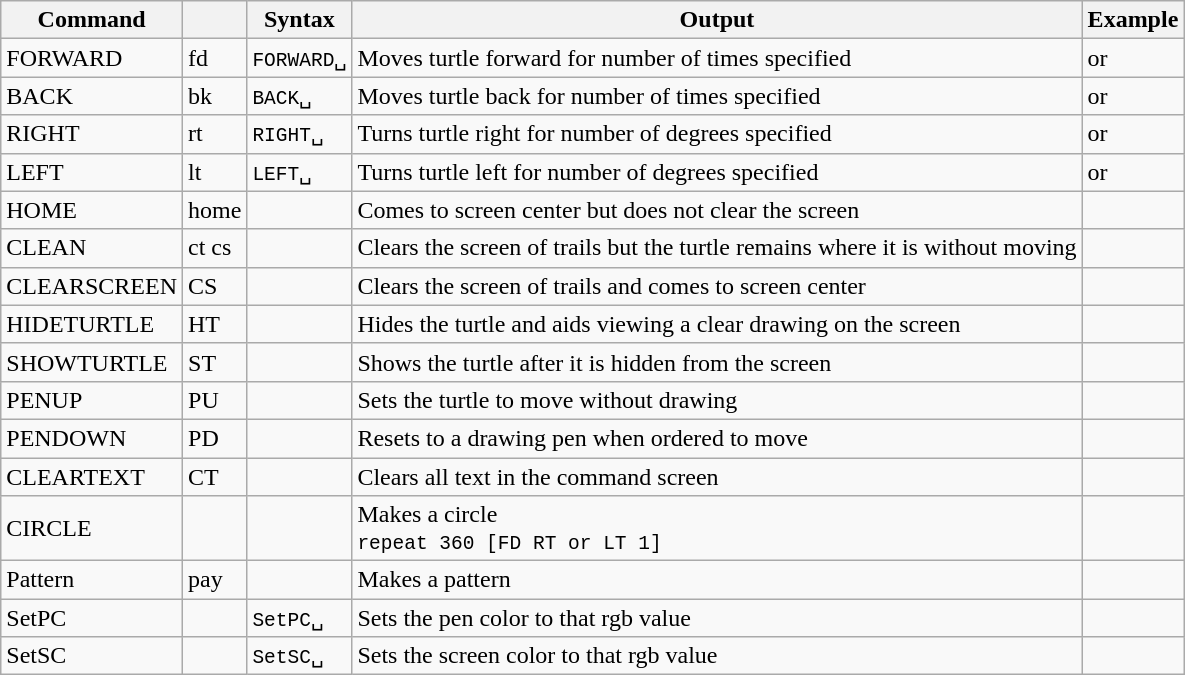<table class="wikitable sortable" id='cd'>
<tr>
<th>Command</th>
<th></th>
<th>Syntax</th>
<th>Output</th>
<th>Example</th>
</tr>
<tr>
<td>FORWARD</td>
<td>fd</td>
<td><code>FORWARD&blank;</code></td>
<td>Moves turtle forward for number of times specified</td>
<td> or </td>
</tr>
<tr>
<td>BACK</td>
<td>bk</td>
<td><code>BACK&blank;</code></td>
<td>Moves turtle back for number of times specified</td>
<td> or </td>
</tr>
<tr>
<td>RIGHT</td>
<td>rt</td>
<td><code>RIGHT&blank;</code></td>
<td>Turns turtle right for number of degrees specified</td>
<td> or </td>
</tr>
<tr>
<td>LEFT</td>
<td>lt</td>
<td><code>LEFT&blank;</code></td>
<td>Turns turtle left for number of degrees specified</td>
<td> or </td>
</tr>
<tr>
<td>HOME</td>
<td>home</td>
<td></td>
<td>Comes to screen center but does not clear the screen</td>
<td></td>
</tr>
<tr>
<td>CLEAN</td>
<td>ct cs</td>
<td></td>
<td>Clears the screen of trails but the turtle remains where it is without moving</td>
<td></td>
</tr>
<tr>
<td>CLEARSCREEN</td>
<td>CS</td>
<td></td>
<td>Clears the screen of trails and comes to screen center</td>
<td></td>
</tr>
<tr>
<td>HIDETURTLE</td>
<td>HT</td>
<td></td>
<td>Hides the turtle and aids viewing a clear drawing on the screen</td>
<td></td>
</tr>
<tr>
<td>SHOWTURTLE</td>
<td>ST</td>
<td></td>
<td>Shows the turtle after it is hidden from the screen</td>
<td></td>
</tr>
<tr>
<td>PENUP</td>
<td>PU</td>
<td></td>
<td>Sets the turtle to move without drawing</td>
<td></td>
</tr>
<tr>
<td>PENDOWN</td>
<td>PD</td>
<td></td>
<td>Resets to a drawing pen when ordered to move</td>
<td></td>
</tr>
<tr>
<td>CLEARTEXT</td>
<td>CT</td>
<td></td>
<td>Clears all text in the command screen</td>
<td></td>
</tr>
<tr>
<td>CIRCLE</td>
<td></td>
<td></td>
<td>Makes a circle<br><code>repeat 360 [FD  RT or LT 1]</code></td>
<td></td>
</tr>
<tr>
<td>Pattern</td>
<td>pay</td>
<td></td>
<td>Makes a pattern</td>
<td></td>
</tr>
<tr>
<td>SetPC</td>
<td></td>
<td><code>SetPC&blank;</code></td>
<td>Sets the pen color to that rgb value</td>
<td></td>
</tr>
<tr>
<td>SetSC</td>
<td></td>
<td><code>SetSC&blank;</code></td>
<td>Sets the screen color to that rgb value</td>
<td></td>
</tr>
</table>
